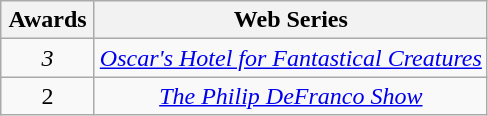<table class="wikitable plainrowheaders" style="text-align:center;">
<tr>
<th scope="col" style="width:55px;">Awards</th>
<th scope="col" style="text-align:center;">Web Series</th>
</tr>
<tr>
<td><em>3</em></td>
<td><em><a href='#'>Oscar's Hotel for Fantastical Creatures</a></em></td>
</tr>
<tr>
<td>2</td>
<td><em><a href='#'>The Philip DeFranco Show</a></em></td>
</tr>
</table>
